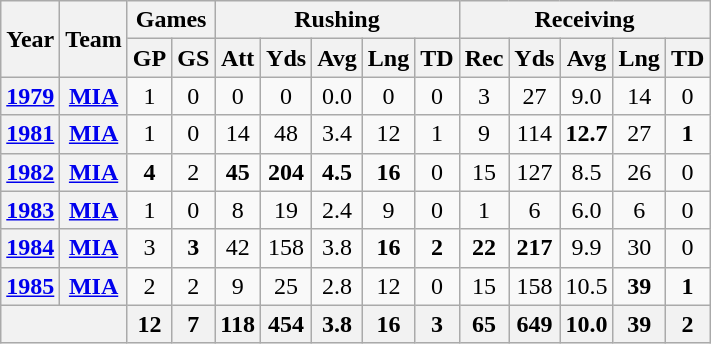<table class="wikitable" style="text-align:center;">
<tr>
<th rowspan="2">Year</th>
<th rowspan="2">Team</th>
<th colspan="2">Games</th>
<th colspan="5">Rushing</th>
<th colspan="5">Receiving</th>
</tr>
<tr>
<th>GP</th>
<th>GS</th>
<th>Att</th>
<th>Yds</th>
<th>Avg</th>
<th>Lng</th>
<th>TD</th>
<th>Rec</th>
<th>Yds</th>
<th>Avg</th>
<th>Lng</th>
<th>TD</th>
</tr>
<tr>
<th><a href='#'>1979</a></th>
<th><a href='#'>MIA</a></th>
<td>1</td>
<td>0</td>
<td>0</td>
<td>0</td>
<td>0.0</td>
<td>0</td>
<td>0</td>
<td>3</td>
<td>27</td>
<td>9.0</td>
<td>14</td>
<td>0</td>
</tr>
<tr>
<th><a href='#'>1981</a></th>
<th><a href='#'>MIA</a></th>
<td>1</td>
<td>0</td>
<td>14</td>
<td>48</td>
<td>3.4</td>
<td>12</td>
<td>1</td>
<td>9</td>
<td>114</td>
<td><strong>12.7</strong></td>
<td>27</td>
<td><strong>1</strong></td>
</tr>
<tr>
<th><a href='#'>1982</a></th>
<th><a href='#'>MIA</a></th>
<td><strong>4</strong></td>
<td>2</td>
<td><strong>45</strong></td>
<td><strong>204</strong></td>
<td><strong>4.5</strong></td>
<td><strong>16</strong></td>
<td>0</td>
<td>15</td>
<td>127</td>
<td>8.5</td>
<td>26</td>
<td>0</td>
</tr>
<tr>
<th><a href='#'>1983</a></th>
<th><a href='#'>MIA</a></th>
<td>1</td>
<td>0</td>
<td>8</td>
<td>19</td>
<td>2.4</td>
<td>9</td>
<td>0</td>
<td>1</td>
<td>6</td>
<td>6.0</td>
<td>6</td>
<td>0</td>
</tr>
<tr>
<th><a href='#'>1984</a></th>
<th><a href='#'>MIA</a></th>
<td>3</td>
<td><strong>3</strong></td>
<td>42</td>
<td>158</td>
<td>3.8</td>
<td><strong>16</strong></td>
<td><strong>2</strong></td>
<td><strong>22</strong></td>
<td><strong>217</strong></td>
<td>9.9</td>
<td>30</td>
<td>0</td>
</tr>
<tr>
<th><a href='#'>1985</a></th>
<th><a href='#'>MIA</a></th>
<td>2</td>
<td>2</td>
<td>9</td>
<td>25</td>
<td>2.8</td>
<td>12</td>
<td>0</td>
<td>15</td>
<td>158</td>
<td>10.5</td>
<td><strong>39</strong></td>
<td><strong>1</strong></td>
</tr>
<tr>
<th colspan="2"></th>
<th>12</th>
<th>7</th>
<th>118</th>
<th>454</th>
<th>3.8</th>
<th>16</th>
<th>3</th>
<th>65</th>
<th>649</th>
<th>10.0</th>
<th>39</th>
<th>2</th>
</tr>
</table>
